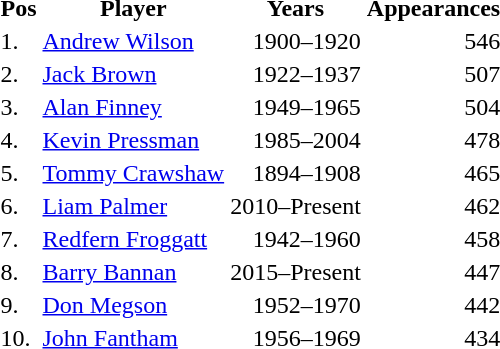<table>
<tr>
<th>Pos</th>
<th>Player</th>
<th>Years</th>
<th>Appearances</th>
</tr>
<tr>
<td>1.</td>
<td> <a href='#'>Andrew Wilson</a></td>
<td align="right">1900–1920</td>
<td align="right">546</td>
</tr>
<tr>
<td>2.</td>
<td> <a href='#'>Jack Brown</a></td>
<td align="right">1922–1937</td>
<td align="right">507</td>
</tr>
<tr>
<td>3.</td>
<td> <a href='#'>Alan Finney</a></td>
<td align="right">1949–1965</td>
<td align="right">504</td>
</tr>
<tr>
<td>4.</td>
<td> <a href='#'>Kevin Pressman</a></td>
<td align="right">1985–2004</td>
<td align="right">478</td>
</tr>
<tr>
<td>5.</td>
<td> <a href='#'>Tommy Crawshaw</a></td>
<td align="right">1894–1908</td>
<td align="right">465</td>
</tr>
<tr>
<td>6.</td>
<td> <a href='#'>Liam Palmer</a></td>
<td align="right">2010–Present</td>
<td align="right">462</td>
</tr>
<tr>
<td>7.</td>
<td> <a href='#'>Redfern Froggatt</a></td>
<td align="right">1942–1960</td>
<td align="right">458</td>
</tr>
<tr>
<td>8.</td>
<td> <a href='#'>Barry Bannan</a></td>
<td align="right">2015–Present</td>
<td align="right">447</td>
</tr>
<tr>
<td>9.</td>
<td> <a href='#'>Don Megson</a></td>
<td align="right">1952–1970</td>
<td align="right">442</td>
</tr>
<tr>
<td>10.</td>
<td> <a href='#'>John Fantham</a></td>
<td align="right">1956–1969</td>
<td align="right">434</td>
</tr>
</table>
